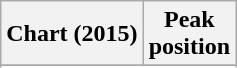<table class="wikitable sortable">
<tr>
<th>Chart (2015)</th>
<th>Peak <br> position</th>
</tr>
<tr>
</tr>
<tr>
</tr>
<tr>
</tr>
<tr>
</tr>
<tr>
</tr>
<tr>
</tr>
</table>
